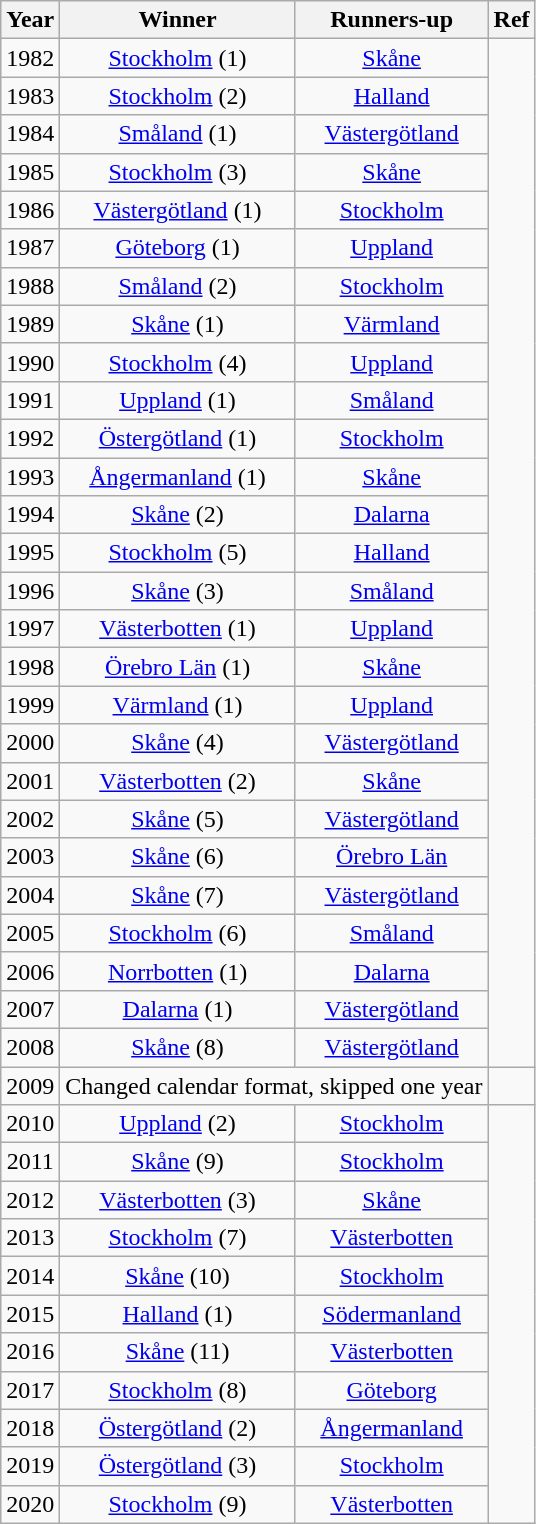<table class="wikitable sortable plainrowheaders" style="text-align: center;">
<tr>
<th>Year</th>
<th>Winner</th>
<th>Runners-up</th>
<th>Ref</th>
</tr>
<tr>
<td>1982</td>
<td><a href='#'>Stockholm</a> (1)</td>
<td><a href='#'>Skåne</a></td>
<td rowspan=27></td>
</tr>
<tr>
<td>1983</td>
<td><a href='#'>Stockholm</a> (2)</td>
<td><a href='#'>Halland</a></td>
</tr>
<tr>
<td>1984</td>
<td><a href='#'>Småland</a> (1)</td>
<td><a href='#'>Västergötland</a></td>
</tr>
<tr>
<td>1985</td>
<td><a href='#'>Stockholm</a> (3)</td>
<td><a href='#'>Skåne</a></td>
</tr>
<tr>
<td>1986</td>
<td><a href='#'>Västergötland</a> (1)</td>
<td><a href='#'>Stockholm</a></td>
</tr>
<tr>
<td>1987</td>
<td><a href='#'>Göteborg</a> (1)</td>
<td><a href='#'>Uppland</a></td>
</tr>
<tr>
<td>1988</td>
<td><a href='#'>Småland</a> (2)</td>
<td><a href='#'>Stockholm</a></td>
</tr>
<tr>
<td>1989</td>
<td><a href='#'>Skåne</a> (1)</td>
<td><a href='#'>Värmland</a></td>
</tr>
<tr>
<td>1990</td>
<td><a href='#'>Stockholm</a> (4)</td>
<td><a href='#'>Uppland</a></td>
</tr>
<tr>
<td>1991</td>
<td><a href='#'>Uppland</a> (1)</td>
<td><a href='#'>Småland</a></td>
</tr>
<tr>
<td>1992</td>
<td><a href='#'>Östergötland</a> (1)</td>
<td><a href='#'>Stockholm</a></td>
</tr>
<tr>
<td>1993</td>
<td><a href='#'>Ångermanland</a> (1)</td>
<td><a href='#'>Skåne</a></td>
</tr>
<tr>
<td>1994</td>
<td><a href='#'>Skåne</a> (2)</td>
<td><a href='#'>Dalarna</a></td>
</tr>
<tr>
<td>1995</td>
<td><a href='#'>Stockholm</a> (5)</td>
<td><a href='#'>Halland</a></td>
</tr>
<tr>
<td>1996</td>
<td><a href='#'>Skåne</a> (3)</td>
<td><a href='#'>Småland</a></td>
</tr>
<tr>
<td>1997</td>
<td><a href='#'>Västerbotten</a> (1)</td>
<td><a href='#'>Uppland</a></td>
</tr>
<tr>
<td>1998</td>
<td><a href='#'>Örebro Län</a> (1)</td>
<td><a href='#'>Skåne</a></td>
</tr>
<tr>
<td>1999</td>
<td><a href='#'>Värmland</a> (1)</td>
<td><a href='#'>Uppland</a></td>
</tr>
<tr>
<td>2000</td>
<td><a href='#'>Skåne</a> (4)</td>
<td><a href='#'>Västergötland</a></td>
</tr>
<tr>
<td>2001</td>
<td><a href='#'>Västerbotten</a> (2)</td>
<td><a href='#'>Skåne</a></td>
</tr>
<tr>
<td>2002</td>
<td><a href='#'>Skåne</a> (5)</td>
<td><a href='#'>Västergötland</a></td>
</tr>
<tr>
<td>2003</td>
<td><a href='#'>Skåne</a> (6)</td>
<td><a href='#'>Örebro Län</a></td>
</tr>
<tr>
<td>2004</td>
<td><a href='#'>Skåne</a> (7)</td>
<td><a href='#'>Västergötland</a></td>
</tr>
<tr>
<td>2005</td>
<td><a href='#'>Stockholm</a> (6)</td>
<td><a href='#'>Småland</a></td>
</tr>
<tr>
<td>2006</td>
<td><a href='#'>Norrbotten</a> (1)</td>
<td><a href='#'>Dalarna</a></td>
</tr>
<tr>
<td>2007</td>
<td><a href='#'>Dalarna</a> (1)</td>
<td><a href='#'>Västergötland</a></td>
</tr>
<tr>
<td>2008</td>
<td><a href='#'>Skåne</a> (8)</td>
<td><a href='#'>Västergötland</a></td>
</tr>
<tr>
<td>2009</td>
<td colspan=2>Changed calendar format, skipped one year</td>
<td></td>
</tr>
<tr>
<td>2010</td>
<td><a href='#'>Uppland</a> (2)</td>
<td><a href='#'>Stockholm</a></td>
<td rowspan=11></td>
</tr>
<tr>
<td>2011</td>
<td><a href='#'>Skåne</a> (9)</td>
<td><a href='#'>Stockholm</a></td>
</tr>
<tr>
<td>2012</td>
<td><a href='#'>Västerbotten</a> (3)</td>
<td><a href='#'>Skåne</a></td>
</tr>
<tr>
<td>2013</td>
<td><a href='#'>Stockholm</a> (7)</td>
<td><a href='#'>Västerbotten</a></td>
</tr>
<tr>
<td>2014</td>
<td><a href='#'>Skåne</a> (10)</td>
<td><a href='#'>Stockholm</a></td>
</tr>
<tr>
<td>2015</td>
<td><a href='#'>Halland</a> (1)</td>
<td><a href='#'>Södermanland</a></td>
</tr>
<tr>
<td>2016</td>
<td><a href='#'>Skåne</a> (11)</td>
<td><a href='#'>Västerbotten</a></td>
</tr>
<tr>
<td>2017</td>
<td><a href='#'>Stockholm</a> (8)</td>
<td><a href='#'>Göteborg</a></td>
</tr>
<tr>
<td>2018</td>
<td><a href='#'>Östergötland</a> (2)</td>
<td><a href='#'>Ångermanland</a></td>
</tr>
<tr>
<td>2019</td>
<td><a href='#'>Östergötland</a> (3)</td>
<td><a href='#'>Stockholm</a></td>
</tr>
<tr>
<td>2020</td>
<td><a href='#'>Stockholm</a> (9)</td>
<td><a href='#'>Västerbotten</a></td>
</tr>
</table>
